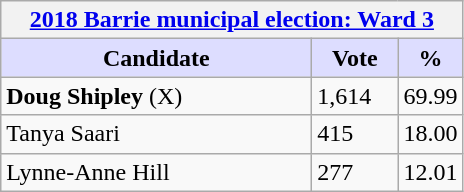<table class=wikitable>
<tr>
<th colspan="3"><a href='#'>2018 Barrie municipal election: Ward 3</a></th>
</tr>
<tr>
<th style="background:#ddf; width:200px;">Candidate</th>
<th style="background:#ddf; width:50px;">Vote</th>
<th style="background:#ddf; width:30px;">%</th>
</tr>
<tr>
<td><strong>Doug Shipley</strong> (X)</td>
<td>1,614</td>
<td>69.99</td>
</tr>
<tr>
<td>Tanya Saari</td>
<td>415</td>
<td>18.00</td>
</tr>
<tr>
<td>Lynne-Anne Hill</td>
<td>277</td>
<td>12.01</td>
</tr>
</table>
